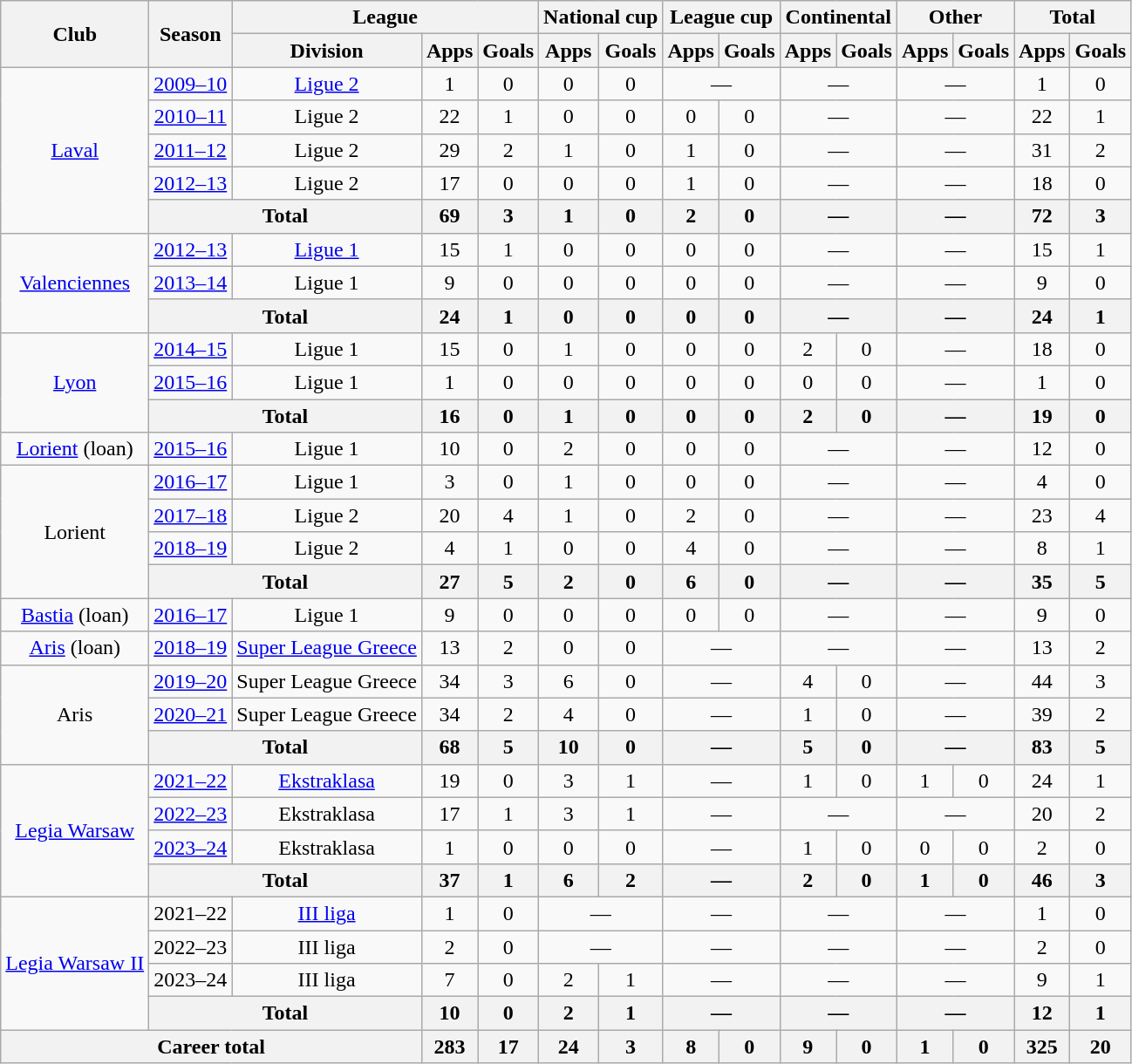<table class="wikitable" style="text-align:center">
<tr>
<th rowspan="2">Club</th>
<th rowspan="2">Season</th>
<th colspan="3">League</th>
<th colspan="2">National cup</th>
<th colspan="2">League cup</th>
<th colspan="2">Continental</th>
<th colspan="2">Other</th>
<th colspan="2">Total</th>
</tr>
<tr>
<th>Division</th>
<th>Apps</th>
<th>Goals</th>
<th>Apps</th>
<th>Goals</th>
<th>Apps</th>
<th>Goals</th>
<th>Apps</th>
<th>Goals</th>
<th>Apps</th>
<th>Goals</th>
<th>Apps</th>
<th>Goals</th>
</tr>
<tr>
<td rowspan="5"><a href='#'>Laval</a></td>
<td><a href='#'>2009–10</a></td>
<td><a href='#'>Ligue 2</a></td>
<td>1</td>
<td>0</td>
<td>0</td>
<td>0</td>
<td colspan="2">—</td>
<td colspan="2">—</td>
<td colspan="2">—</td>
<td>1</td>
<td>0</td>
</tr>
<tr>
<td><a href='#'>2010–11</a></td>
<td>Ligue 2</td>
<td>22</td>
<td>1</td>
<td>0</td>
<td>0</td>
<td>0</td>
<td>0</td>
<td colspan="2">—</td>
<td colspan="2">—</td>
<td>22</td>
<td>1</td>
</tr>
<tr>
<td><a href='#'>2011–12</a></td>
<td>Ligue 2</td>
<td>29</td>
<td>2</td>
<td>1</td>
<td>0</td>
<td>1</td>
<td>0</td>
<td colspan="2">—</td>
<td colspan="2">—</td>
<td>31</td>
<td>2</td>
</tr>
<tr>
<td><a href='#'>2012–13</a></td>
<td>Ligue 2</td>
<td>17</td>
<td>0</td>
<td>0</td>
<td>0</td>
<td>1</td>
<td>0</td>
<td colspan="2">—</td>
<td colspan="2">—</td>
<td>18</td>
<td>0</td>
</tr>
<tr>
<th colspan="2">Total</th>
<th>69</th>
<th>3</th>
<th>1</th>
<th>0</th>
<th>2</th>
<th>0</th>
<th colspan="2">—</th>
<th colspan="2">—</th>
<th>72</th>
<th>3</th>
</tr>
<tr>
<td rowspan="3"><a href='#'>Valenciennes</a></td>
<td><a href='#'>2012–13</a></td>
<td><a href='#'>Ligue 1</a></td>
<td>15</td>
<td>1</td>
<td>0</td>
<td>0</td>
<td>0</td>
<td>0</td>
<td colspan="2">—</td>
<td colspan="2">—</td>
<td>15</td>
<td>1</td>
</tr>
<tr>
<td><a href='#'>2013–14</a></td>
<td>Ligue 1</td>
<td>9</td>
<td>0</td>
<td>0</td>
<td>0</td>
<td>0</td>
<td>0</td>
<td colspan="2">—</td>
<td colspan="2">—</td>
<td>9</td>
<td>0</td>
</tr>
<tr>
<th colspan="2">Total</th>
<th>24</th>
<th>1</th>
<th>0</th>
<th>0</th>
<th>0</th>
<th>0</th>
<th colspan="2">—</th>
<th colspan="2">—</th>
<th>24</th>
<th>1</th>
</tr>
<tr>
<td rowspan="3"><a href='#'>Lyon</a></td>
<td><a href='#'>2014–15</a></td>
<td>Ligue 1</td>
<td>15</td>
<td>0</td>
<td>1</td>
<td>0</td>
<td>0</td>
<td>0</td>
<td>2</td>
<td>0</td>
<td colspan="2">—</td>
<td>18</td>
<td>0</td>
</tr>
<tr>
<td><a href='#'>2015–16</a></td>
<td>Ligue 1</td>
<td>1</td>
<td>0</td>
<td>0</td>
<td>0</td>
<td>0</td>
<td>0</td>
<td>0</td>
<td>0</td>
<td colspan="2">—</td>
<td>1</td>
<td>0</td>
</tr>
<tr>
<th colspan="2">Total</th>
<th>16</th>
<th>0</th>
<th>1</th>
<th>0</th>
<th>0</th>
<th>0</th>
<th>2</th>
<th>0</th>
<th colspan="2">—</th>
<th>19</th>
<th>0</th>
</tr>
<tr>
<td><a href='#'>Lorient</a> (loan)</td>
<td><a href='#'>2015–16</a></td>
<td>Ligue 1</td>
<td>10</td>
<td>0</td>
<td>2</td>
<td>0</td>
<td>0</td>
<td>0</td>
<td colspan="2">—</td>
<td colspan="2">—</td>
<td>12</td>
<td>0</td>
</tr>
<tr>
<td rowspan="4">Lorient</td>
<td><a href='#'>2016–17</a></td>
<td>Ligue 1</td>
<td>3</td>
<td>0</td>
<td>1</td>
<td>0</td>
<td>0</td>
<td>0</td>
<td colspan="2">—</td>
<td colspan="2">—</td>
<td>4</td>
<td>0</td>
</tr>
<tr>
<td><a href='#'>2017–18</a></td>
<td>Ligue 2</td>
<td>20</td>
<td>4</td>
<td>1</td>
<td>0</td>
<td>2</td>
<td>0</td>
<td colspan="2">—</td>
<td colspan="2">—</td>
<td>23</td>
<td>4</td>
</tr>
<tr>
<td><a href='#'>2018–19</a></td>
<td>Ligue 2</td>
<td>4</td>
<td>1</td>
<td>0</td>
<td>0</td>
<td>4</td>
<td>0</td>
<td colspan="2">—</td>
<td colspan="2">—</td>
<td>8</td>
<td>1</td>
</tr>
<tr>
<th colspan="2">Total</th>
<th>27</th>
<th>5</th>
<th>2</th>
<th>0</th>
<th>6</th>
<th>0</th>
<th colspan="2">—</th>
<th colspan="2">—</th>
<th>35</th>
<th>5</th>
</tr>
<tr>
<td><a href='#'>Bastia</a> (loan)</td>
<td><a href='#'>2016–17</a></td>
<td>Ligue 1</td>
<td>9</td>
<td>0</td>
<td>0</td>
<td>0</td>
<td>0</td>
<td>0</td>
<td colspan="2">—</td>
<td colspan="2">—</td>
<td>9</td>
<td>0</td>
</tr>
<tr>
<td><a href='#'>Aris</a> (loan)</td>
<td><a href='#'>2018–19</a></td>
<td><a href='#'>Super League Greece</a></td>
<td>13</td>
<td>2</td>
<td>0</td>
<td>0</td>
<td colspan="2">—</td>
<td colspan="2">—</td>
<td colspan="2">—</td>
<td>13</td>
<td>2</td>
</tr>
<tr>
<td rowspan="3">Aris</td>
<td><a href='#'>2019–20</a></td>
<td>Super League Greece</td>
<td>34</td>
<td>3</td>
<td>6</td>
<td>0</td>
<td colspan="2">—</td>
<td>4</td>
<td>0</td>
<td colspan="2">—</td>
<td>44</td>
<td>3</td>
</tr>
<tr>
<td><a href='#'>2020–21</a></td>
<td>Super League Greece</td>
<td>34</td>
<td>2</td>
<td>4</td>
<td>0</td>
<td colspan="2">—</td>
<td>1</td>
<td>0</td>
<td colspan="2">—</td>
<td>39</td>
<td>2</td>
</tr>
<tr>
<th colspan="2">Total</th>
<th>68</th>
<th>5</th>
<th>10</th>
<th>0</th>
<th colspan="2">—</th>
<th>5</th>
<th>0</th>
<th colspan="2">—</th>
<th>83</th>
<th>5</th>
</tr>
<tr>
<td rowspan="4"><a href='#'>Legia Warsaw</a></td>
<td><a href='#'>2021–22</a></td>
<td><a href='#'>Ekstraklasa</a></td>
<td>19</td>
<td>0</td>
<td>3</td>
<td>1</td>
<td colspan="2">—</td>
<td>1</td>
<td>0</td>
<td>1</td>
<td>0</td>
<td>24</td>
<td>1</td>
</tr>
<tr>
<td><a href='#'>2022–23</a></td>
<td>Ekstraklasa</td>
<td>17</td>
<td>1</td>
<td>3</td>
<td>1</td>
<td colspan="2">—</td>
<td colspan="2">—</td>
<td colspan="2">—</td>
<td>20</td>
<td>2</td>
</tr>
<tr>
<td><a href='#'>2023–24</a></td>
<td>Ekstraklasa</td>
<td>1</td>
<td>0</td>
<td>0</td>
<td>0</td>
<td colspan="2">—</td>
<td>1</td>
<td>0</td>
<td>0</td>
<td>0</td>
<td>2</td>
<td>0</td>
</tr>
<tr>
<th colspan="2">Total</th>
<th>37</th>
<th>1</th>
<th>6</th>
<th>2</th>
<th colspan="2">—</th>
<th>2</th>
<th>0</th>
<th>1</th>
<th>0</th>
<th>46</th>
<th>3</th>
</tr>
<tr>
<td rowspan="4"><a href='#'>Legia Warsaw II</a></td>
<td>2021–22</td>
<td><a href='#'>III liga</a></td>
<td>1</td>
<td>0</td>
<td colspan="2">—</td>
<td colspan="2">—</td>
<td colspan="2">—</td>
<td colspan="2">—</td>
<td>1</td>
<td>0</td>
</tr>
<tr>
<td>2022–23</td>
<td>III liga</td>
<td>2</td>
<td>0</td>
<td colspan="2">—</td>
<td colspan="2">—</td>
<td colspan="2">—</td>
<td colspan="2">—</td>
<td>2</td>
<td>0</td>
</tr>
<tr>
<td>2023–24</td>
<td>III liga</td>
<td>7</td>
<td>0</td>
<td>2</td>
<td>1</td>
<td colspan="2">—</td>
<td colspan="2">—</td>
<td colspan="2">—</td>
<td>9</td>
<td>1</td>
</tr>
<tr>
<th colspan="2">Total</th>
<th>10</th>
<th>0</th>
<th>2</th>
<th>1</th>
<th colspan="2">—</th>
<th colspan="2">—</th>
<th colspan="2">—</th>
<th>12</th>
<th>1</th>
</tr>
<tr>
<th colspan="3">Career total</th>
<th>283</th>
<th>17</th>
<th>24</th>
<th>3</th>
<th>8</th>
<th>0</th>
<th>9</th>
<th>0</th>
<th>1</th>
<th>0</th>
<th>325</th>
<th>20</th>
</tr>
</table>
